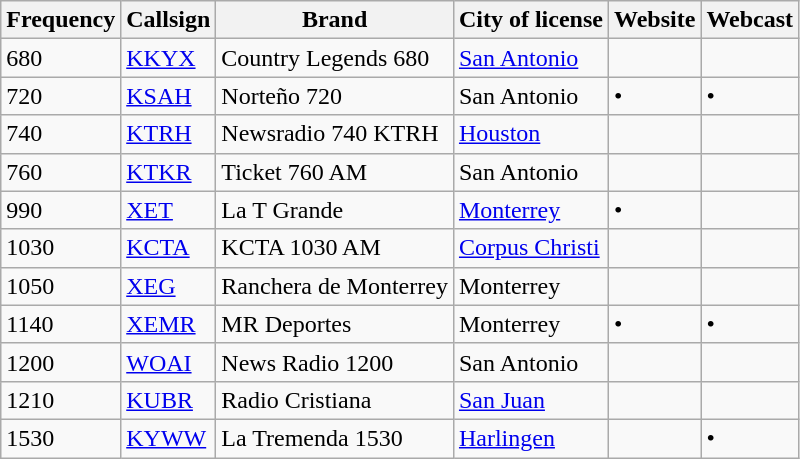<table class="sortable wikitable">
<tr>
<th>Frequency</th>
<th>Callsign</th>
<th>Brand</th>
<th>City of license</th>
<th>Website</th>
<th>Webcast</th>
</tr>
<tr style="vertical-align: top; text-align: left;">
<td>680</td>
<td><a href='#'>KKYX</a></td>
<td>Country Legends 680</td>
<td><a href='#'>San Antonio</a></td>
<td></td>
<td></td>
</tr>
<tr style="vertical-align: top; text-align: left;">
<td>720</td>
<td><a href='#'>KSAH</a></td>
<td>Norteño 720</td>
<td>San Antonio</td>
<td>•</td>
<td>•</td>
</tr>
<tr style="vertical-align: top; text-align: left;">
<td>740</td>
<td><a href='#'>KTRH</a></td>
<td>Newsradio 740 KTRH</td>
<td><a href='#'>Houston</a></td>
<td></td>
<td></td>
</tr>
<tr style="vertical-align: top; text-align: left;">
<td>760</td>
<td><a href='#'>KTKR</a></td>
<td>Ticket 760 AM</td>
<td>San Antonio</td>
<td></td>
<td></td>
</tr>
<tr style="vertical-align: top; text-align: left;">
<td>990</td>
<td><a href='#'>XET</a></td>
<td>La T Grande</td>
<td><a href='#'>Monterrey</a></td>
<td>•</td>
<td></td>
</tr>
<tr style="vertical-align: top; text-align: left;">
<td>1030</td>
<td><a href='#'>KCTA</a></td>
<td>KCTA 1030 AM</td>
<td><a href='#'>Corpus Christi</a></td>
<td></td>
<td></td>
</tr>
<tr style="vertical-align: top; text-align: left;">
<td>1050</td>
<td><a href='#'>XEG</a></td>
<td>Ranchera de Monterrey</td>
<td>Monterrey</td>
<td></td>
<td></td>
</tr>
<tr style="vertical-align: top; text-align: left;">
<td>1140</td>
<td><a href='#'>XEMR</a></td>
<td>MR Deportes</td>
<td>Monterrey</td>
<td>•</td>
<td>•</td>
</tr>
<tr style="vertical-align: top; text-align: left;">
<td>1200</td>
<td><a href='#'>WOAI</a></td>
<td>News Radio 1200</td>
<td>San Antonio</td>
<td></td>
<td></td>
</tr>
<tr style="vertical-align: top; text-align: left;">
<td>1210</td>
<td><a href='#'>KUBR</a></td>
<td>Radio Cristiana</td>
<td><a href='#'>San Juan</a></td>
<td></td>
<td></td>
</tr>
<tr style="vertical-align: top; text-align: left;">
<td>1530</td>
<td><a href='#'>KYWW</a></td>
<td>La Tremenda 1530</td>
<td><a href='#'>Harlingen</a></td>
<td></td>
<td>•</td>
</tr>
</table>
